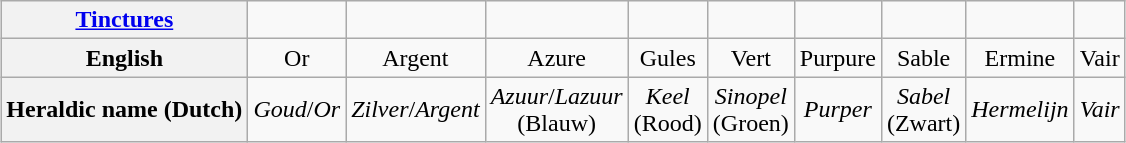<table class="wikitable" style="margin:1em auto;">
<tr>
<th><a href='#'>Tinctures</a></th>
<td align=center></td>
<td align=center></td>
<td align=center></td>
<td align=center></td>
<td align=center></td>
<td align=center></td>
<td align=center></td>
<td align=center></td>
<td align=center></td>
</tr>
<tr>
<th>English</th>
<td align=center>Or</td>
<td align=center>Argent</td>
<td align=center>Azure</td>
<td align=center>Gules</td>
<td align=center>Vert</td>
<td align=center>Purpure</td>
<td align=center>Sable</td>
<td align=center>Ermine</td>
<td align=center>Vair</td>
</tr>
<tr>
<th>Heraldic name (Dutch)</th>
<td align=center><em>Goud</em>/<em>Or</em><br></td>
<td align=center><em>Zilver</em>/<em>Argent</em><br></td>
<td align=center><em>Azuur</em>/<em>Lazuur</em><br>(Blauw)</td>
<td align=center><em>Keel</em><br>(Rood)</td>
<td align=center><em>Sinopel</em><br>(Groen)</td>
<td align=center><em>Purper</em><br></td>
<td align=center><em>Sabel</em><br>(Zwart)</td>
<td align=center><em>Hermelijn</em><br></td>
<td align=center><em>Vair</em><br></td>
</tr>
</table>
